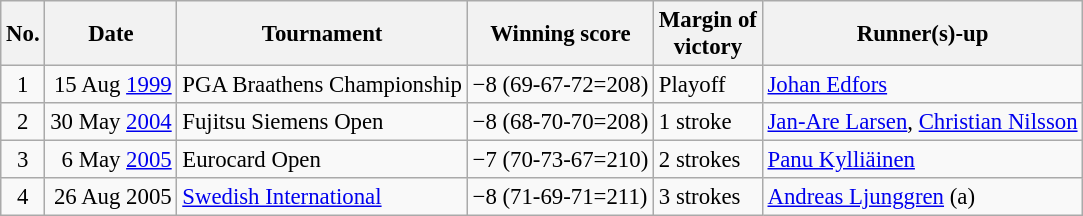<table class="wikitable" style="font-size:95%;">
<tr>
<th>No.</th>
<th>Date</th>
<th>Tournament</th>
<th>Winning score</th>
<th>Margin of<br>victory</th>
<th>Runner(s)-up</th>
</tr>
<tr>
<td align=center>1</td>
<td align=right>15 Aug <a href='#'>1999</a></td>
<td>PGA Braathens Championship</td>
<td>−8 (69-67-72=208)</td>
<td>Playoff</td>
<td> <a href='#'>Johan Edfors</a></td>
</tr>
<tr>
<td align=center>2</td>
<td align=right>30 May <a href='#'>2004</a></td>
<td>Fujitsu Siemens Open</td>
<td>−8 (68-70-70=208)</td>
<td>1 stroke</td>
<td> <a href='#'>Jan-Are Larsen</a>,  <a href='#'>Christian Nilsson</a></td>
</tr>
<tr>
<td align=center>3</td>
<td align=right>6 May <a href='#'>2005</a></td>
<td>Eurocard Open</td>
<td>−7 (70-73-67=210)</td>
<td>2 strokes</td>
<td> <a href='#'>Panu Kylliäinen</a></td>
</tr>
<tr>
<td align=center>4</td>
<td align=right>26 Aug 2005</td>
<td><a href='#'>Swedish International</a></td>
<td>−8 (71-69-71=211)</td>
<td>3 strokes</td>
<td> <a href='#'>Andreas Ljunggren</a> (a)</td>
</tr>
</table>
